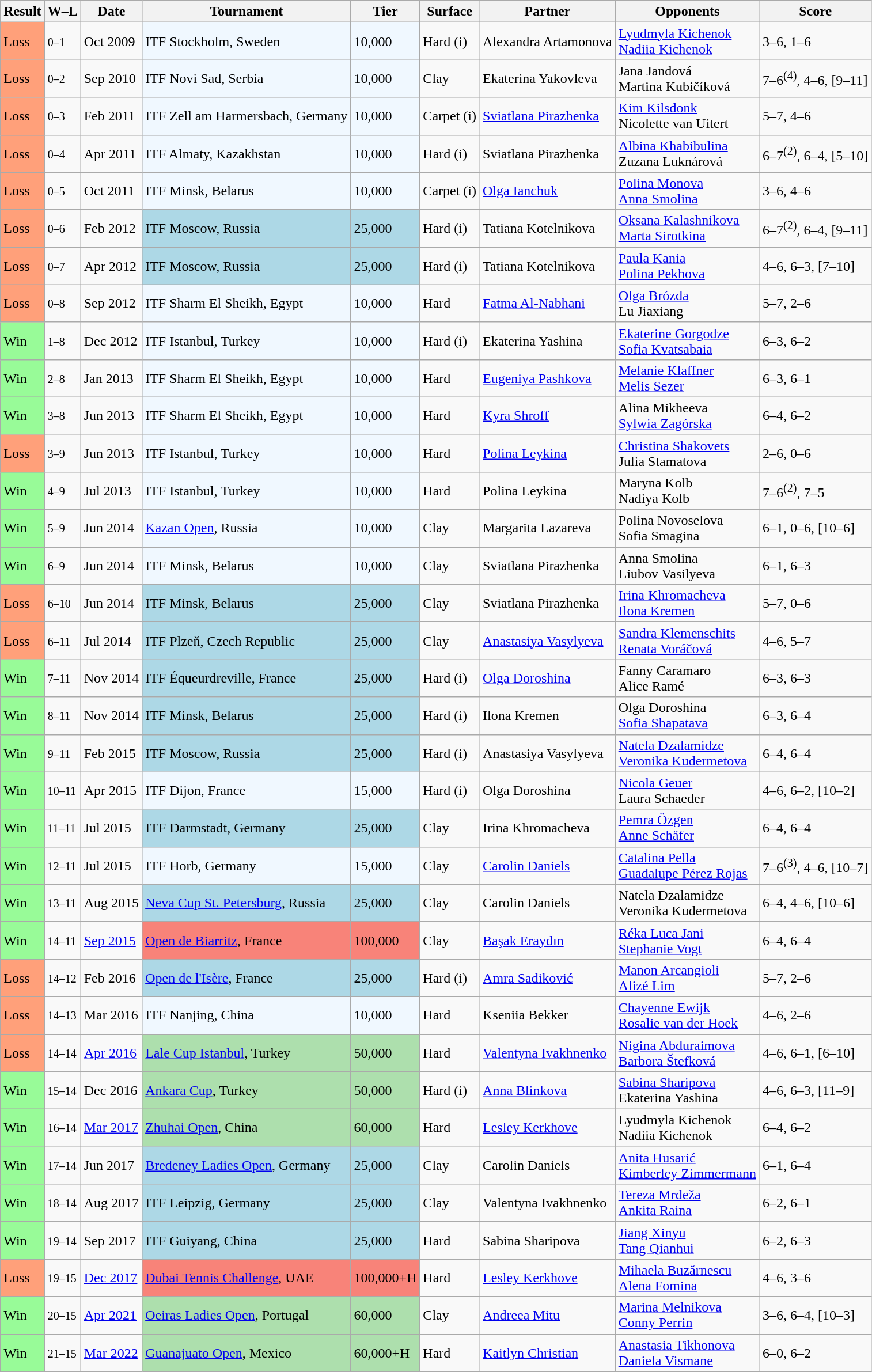<table class="sortable wikitable">
<tr>
<th>Result</th>
<th class="unsortable">W–L</th>
<th>Date</th>
<th>Tournament</th>
<th>Tier</th>
<th>Surface</th>
<th>Partner</th>
<th>Opponents</th>
<th class="unsortable">Score</th>
</tr>
<tr>
<td style="background:#ffa07a;">Loss</td>
<td><small>0–1</small></td>
<td>Oct 2009</td>
<td style="background:#f0f8ff;">ITF Stockholm, Sweden</td>
<td style="background:#f0f8ff;">10,000</td>
<td>Hard (i)</td>
<td> Alexandra Artamonova</td>
<td> <a href='#'>Lyudmyla Kichenok</a> <br>  <a href='#'>Nadiia Kichenok</a></td>
<td>3–6, 1–6</td>
</tr>
<tr>
<td style="background:#ffa07a;">Loss</td>
<td><small>0–2</small></td>
<td>Sep 2010</td>
<td style="background:#f0f8ff;">ITF Novi Sad, Serbia</td>
<td style="background:#f0f8ff;">10,000</td>
<td>Clay</td>
<td> Ekaterina Yakovleva</td>
<td> Jana Jandová <br>  Martina Kubičíková</td>
<td>7–6<sup>(4)</sup>, 4–6, [9–11]</td>
</tr>
<tr>
<td style="background:#ffa07a;">Loss</td>
<td><small>0–3</small></td>
<td>Feb 2011</td>
<td style="background:#f0f8ff;">ITF Zell am Harmersbach, Germany</td>
<td style="background:#f0f8ff;">10,000</td>
<td>Carpet (i)</td>
<td> <a href='#'>Sviatlana Pirazhenka</a></td>
<td> <a href='#'>Kim Kilsdonk</a> <br>  Nicolette van Uitert</td>
<td>5–7, 4–6</td>
</tr>
<tr>
<td style="background:#ffa07a;">Loss</td>
<td><small>0–4</small></td>
<td>Apr 2011</td>
<td style="background:#f0f8ff;">ITF Almaty, Kazakhstan</td>
<td style="background:#f0f8ff;">10,000</td>
<td>Hard (i)</td>
<td> Sviatlana Pirazhenka</td>
<td> <a href='#'>Albina Khabibulina</a> <br>  Zuzana Luknárová</td>
<td>6–7<sup>(2)</sup>, 6–4, [5–10]</td>
</tr>
<tr>
<td style="background:#ffa07a;">Loss</td>
<td><small>0–5</small></td>
<td>Oct 2011</td>
<td style="background:#f0f8ff;">ITF Minsk, Belarus</td>
<td style="background:#f0f8ff;">10,000</td>
<td>Carpet (i)</td>
<td> <a href='#'>Olga Ianchuk</a></td>
<td> <a href='#'>Polina Monova</a> <br>  <a href='#'>Anna Smolina</a></td>
<td>3–6, 4–6</td>
</tr>
<tr>
<td style="background:#ffa07a;">Loss</td>
<td><small>0–6</small></td>
<td>Feb 2012</td>
<td style="background:lightblue;">ITF Moscow, Russia</td>
<td style="background:lightblue;">25,000</td>
<td>Hard (i)</td>
<td> Tatiana Kotelnikova</td>
<td> <a href='#'>Oksana Kalashnikova</a> <br>  <a href='#'>Marta Sirotkina</a></td>
<td>6–7<sup>(2)</sup>, 6–4, [9–11]</td>
</tr>
<tr>
<td style="background:#ffa07a;">Loss</td>
<td><small>0–7</small></td>
<td>Apr 2012</td>
<td style="background:lightblue;">ITF Moscow, Russia</td>
<td style="background:lightblue;">25,000</td>
<td>Hard (i)</td>
<td> Tatiana Kotelnikova</td>
<td> <a href='#'>Paula Kania</a> <br>  <a href='#'>Polina Pekhova</a></td>
<td>4–6, 6–3, [7–10]</td>
</tr>
<tr>
<td style="background:#ffa07a;">Loss</td>
<td><small>0–8</small></td>
<td>Sep 2012</td>
<td style="background:#f0f8ff;">ITF Sharm El Sheikh, Egypt</td>
<td style="background:#f0f8ff;">10,000</td>
<td>Hard</td>
<td> <a href='#'>Fatma Al-Nabhani</a></td>
<td> <a href='#'>Olga Brózda</a> <br>  Lu Jiaxiang</td>
<td>5–7, 2–6</td>
</tr>
<tr>
<td style="background:#98fb98;">Win</td>
<td><small>1–8</small></td>
<td>Dec 2012</td>
<td style="background:#f0f8ff;">ITF Istanbul, Turkey</td>
<td style="background:#f0f8ff;">10,000</td>
<td>Hard (i)</td>
<td> Ekaterina Yashina</td>
<td> <a href='#'>Ekaterine Gorgodze</a> <br>  <a href='#'>Sofia Kvatsabaia</a></td>
<td>6–3, 6–2</td>
</tr>
<tr>
<td style="background:#98fb98;">Win</td>
<td><small>2–8</small></td>
<td>Jan 2013</td>
<td style="background:#f0f8ff;">ITF Sharm El Sheikh, Egypt</td>
<td style="background:#f0f8ff;">10,000</td>
<td>Hard</td>
<td> <a href='#'>Eugeniya Pashkova</a></td>
<td> <a href='#'>Melanie Klaffner</a> <br>  <a href='#'>Melis Sezer</a></td>
<td>6–3, 6–1</td>
</tr>
<tr>
<td style="background:#98fb98;">Win</td>
<td><small>3–8</small></td>
<td>Jun 2013</td>
<td style="background:#f0f8ff;">ITF Sharm El Sheikh, Egypt</td>
<td style="background:#f0f8ff;">10,000</td>
<td>Hard</td>
<td> <a href='#'>Kyra Shroff</a></td>
<td> Alina Mikheeva <br>  <a href='#'>Sylwia Zagórska</a></td>
<td>6–4, 6–2</td>
</tr>
<tr>
<td style="background:#ffa07a;">Loss</td>
<td><small>3–9</small></td>
<td>Jun 2013</td>
<td style="background:#f0f8ff;">ITF Istanbul, Turkey</td>
<td style="background:#f0f8ff;">10,000</td>
<td>Hard</td>
<td> <a href='#'>Polina Leykina</a></td>
<td> <a href='#'>Christina Shakovets</a> <br>  Julia Stamatova</td>
<td>2–6, 0–6</td>
</tr>
<tr>
<td style="background:#98fb98;">Win</td>
<td><small>4–9</small></td>
<td>Jul 2013</td>
<td style="background:#f0f8ff;">ITF Istanbul, Turkey</td>
<td style="background:#f0f8ff;">10,000</td>
<td>Hard</td>
<td> Polina Leykina</td>
<td> Maryna Kolb <br>  Nadiya Kolb</td>
<td>7–6<sup>(2)</sup>, 7–5</td>
</tr>
<tr>
<td style="background:#98fb98;">Win</td>
<td><small>5–9</small></td>
<td>Jun 2014</td>
<td style="background:#f0f8ff;"><a href='#'>Kazan Open</a>, Russia</td>
<td style="background:#f0f8ff;">10,000</td>
<td>Clay</td>
<td> Margarita Lazareva</td>
<td> Polina Novoselova <br>  Sofia Smagina</td>
<td>6–1, 0–6, [10–6]</td>
</tr>
<tr>
<td style="background:#98fb98;">Win</td>
<td><small>6–9</small></td>
<td>Jun 2014</td>
<td style="background:#f0f8ff;">ITF Minsk, Belarus</td>
<td style="background:#f0f8ff;">10,000</td>
<td>Clay</td>
<td> Sviatlana Pirazhenka</td>
<td> Anna Smolina <br>  Liubov Vasilyeva</td>
<td>6–1, 6–3</td>
</tr>
<tr>
<td style="background:#ffa07a;">Loss</td>
<td><small>6–10</small></td>
<td>Jun 2014</td>
<td style="background:lightblue;">ITF Minsk, Belarus</td>
<td style="background:lightblue;">25,000</td>
<td>Clay</td>
<td> Sviatlana Pirazhenka</td>
<td> <a href='#'>Irina Khromacheva</a> <br>  <a href='#'>Ilona Kremen</a></td>
<td>5–7, 0–6</td>
</tr>
<tr>
<td style="background:#ffa07a;">Loss</td>
<td><small>6–11</small></td>
<td>Jul 2014</td>
<td style="background:lightblue;">ITF Plzeň, Czech Republic</td>
<td style="background:lightblue;">25,000</td>
<td>Clay</td>
<td> <a href='#'>Anastasiya Vasylyeva</a></td>
<td> <a href='#'>Sandra Klemenschits</a> <br>  <a href='#'>Renata Voráčová</a></td>
<td>4–6, 5–7</td>
</tr>
<tr>
<td style="background:#98fb98;">Win</td>
<td><small>7–11</small></td>
<td>Nov 2014</td>
<td style="background:lightblue;">ITF Équeurdreville, France</td>
<td style="background:lightblue;">25,000</td>
<td>Hard (i)</td>
<td> <a href='#'>Olga Doroshina</a></td>
<td> Fanny Caramaro <br>  Alice Ramé</td>
<td>6–3, 6–3</td>
</tr>
<tr>
<td style="background:#98fb98;">Win</td>
<td><small>8–11</small></td>
<td>Nov 2014</td>
<td style="background:lightblue;">ITF Minsk, Belarus</td>
<td style="background:lightblue;">25,000</td>
<td>Hard (i)</td>
<td> Ilona Kremen</td>
<td> Olga Doroshina <br>  <a href='#'>Sofia Shapatava</a></td>
<td>6–3, 6–4</td>
</tr>
<tr>
<td style="background:#98fb98;">Win</td>
<td><small>9–11</small></td>
<td>Feb 2015</td>
<td style="background:lightblue;">ITF Moscow, Russia</td>
<td style="background:lightblue;">25,000</td>
<td>Hard (i)</td>
<td> Anastasiya Vasylyeva</td>
<td> <a href='#'>Natela Dzalamidze</a> <br>  <a href='#'>Veronika Kudermetova</a></td>
<td>6–4, 6–4</td>
</tr>
<tr>
<td style="background:#98fb98;">Win</td>
<td><small>10–11</small></td>
<td>Apr 2015</td>
<td style="background:#f0f8ff;">ITF Dijon, France</td>
<td style="background:#f0f8ff;">15,000</td>
<td>Hard (i)</td>
<td> Olga Doroshina</td>
<td> <a href='#'>Nicola Geuer</a> <br>  Laura Schaeder</td>
<td>4–6, 6–2, [10–2]</td>
</tr>
<tr>
<td style="background:#98fb98;">Win</td>
<td><small>11–11</small></td>
<td>Jul 2015</td>
<td style="background:lightblue;">ITF Darmstadt, Germany</td>
<td style="background:lightblue;">25,000</td>
<td>Clay</td>
<td> Irina Khromacheva</td>
<td> <a href='#'>Pemra Özgen</a> <br>  <a href='#'>Anne Schäfer</a></td>
<td>6–4, 6–4</td>
</tr>
<tr>
<td style="background:#98fb98;">Win</td>
<td><small>12–11</small></td>
<td>Jul 2015</td>
<td style="background:#f0f8ff;">ITF Horb, Germany</td>
<td style="background:#f0f8ff;">15,000</td>
<td>Clay</td>
<td> <a href='#'>Carolin Daniels</a></td>
<td> <a href='#'>Catalina Pella</a> <br>  <a href='#'>Guadalupe Pérez Rojas</a></td>
<td>7–6<sup>(3)</sup>, 4–6, [10–7]</td>
</tr>
<tr>
<td style="background:#98fb98;">Win</td>
<td><small>13–11</small></td>
<td>Aug 2015</td>
<td style="background:lightblue;"><a href='#'>Neva Cup St. Petersburg</a>, Russia</td>
<td style="background:lightblue;">25,000</td>
<td>Clay</td>
<td> Carolin Daniels</td>
<td> Natela Dzalamidze <br>  Veronika Kudermetova</td>
<td>6–4, 4–6, [10–6]</td>
</tr>
<tr>
<td style="background:#98fb98;">Win</td>
<td><small>14–11</small></td>
<td><a href='#'>Sep 2015</a></td>
<td style="background:#f88379;"><a href='#'>Open de Biarritz</a>, France</td>
<td style="background:#f88379;">100,000</td>
<td>Clay</td>
<td> <a href='#'>Başak Eraydın</a></td>
<td> <a href='#'>Réka Luca Jani</a> <br>  <a href='#'>Stephanie Vogt</a></td>
<td>6–4, 6–4</td>
</tr>
<tr>
<td style="background:#ffa07a;">Loss</td>
<td><small>14–12</small></td>
<td>Feb 2016</td>
<td style="background:lightblue;"><a href='#'>Open de l'Isère</a>, France</td>
<td style="background:lightblue;">25,000</td>
<td>Hard (i)</td>
<td> <a href='#'>Amra Sadiković</a></td>
<td> <a href='#'>Manon Arcangioli</a> <br>  <a href='#'>Alizé Lim</a></td>
<td>5–7, 2–6</td>
</tr>
<tr>
<td style="background:#ffa07a;">Loss</td>
<td><small>14–13</small></td>
<td>Mar 2016</td>
<td style="background:#f0f8ff;">ITF Nanjing, China</td>
<td style="background:#f0f8ff;">10,000</td>
<td>Hard</td>
<td> Kseniia Bekker</td>
<td> <a href='#'>Chayenne Ewijk</a> <br>  <a href='#'>Rosalie van der Hoek</a></td>
<td>4–6, 2–6</td>
</tr>
<tr>
<td style="background:#ffa07a;">Loss</td>
<td><small>14–14</small></td>
<td><a href='#'>Apr 2016</a></td>
<td style="background:#addfad;"><a href='#'>Lale Cup Istanbul</a>, Turkey</td>
<td style="background:#addfad;">50,000</td>
<td>Hard</td>
<td> <a href='#'>Valentyna Ivakhnenko</a></td>
<td> <a href='#'>Nigina Abduraimova</a> <br>  <a href='#'>Barbora Štefková</a></td>
<td>4–6, 6–1, [6–10]</td>
</tr>
<tr>
<td style="background:#98fb98;">Win</td>
<td><small>15–14</small></td>
<td>Dec 2016</td>
<td style="background:#addfad;"><a href='#'>Ankara Cup</a>, Turkey</td>
<td style="background:#addfad;">50,000</td>
<td>Hard (i)</td>
<td> <a href='#'>Anna Blinkova</a></td>
<td> <a href='#'>Sabina Sharipova</a> <br>  Ekaterina Yashina</td>
<td>4–6, 6–3, [11–9]</td>
</tr>
<tr>
<td style="background:#98fb98;">Win</td>
<td><small>16–14</small></td>
<td><a href='#'>Mar 2017</a></td>
<td style="background:#addfad;"><a href='#'>Zhuhai Open</a>, China</td>
<td style="background:#addfad;">60,000</td>
<td>Hard</td>
<td> <a href='#'>Lesley Kerkhove</a></td>
<td> Lyudmyla Kichenok <br>  Nadiia Kichenok</td>
<td>6–4, 6–2</td>
</tr>
<tr>
<td style="background:#98fb98;">Win</td>
<td><small>17–14</small></td>
<td>Jun 2017</td>
<td style="background:lightblue;"><a href='#'>Bredeney Ladies Open</a>, Germany</td>
<td style="background:lightblue;">25,000</td>
<td>Clay</td>
<td> Carolin Daniels</td>
<td> <a href='#'>Anita Husarić</a> <br>  <a href='#'>Kimberley Zimmermann</a></td>
<td>6–1, 6–4</td>
</tr>
<tr>
<td style="background:#98fb98;">Win</td>
<td><small>18–14</small></td>
<td>Aug 2017</td>
<td style="background:lightblue;">ITF Leipzig, Germany</td>
<td style="background:lightblue;">25,000</td>
<td>Clay</td>
<td> Valentyna Ivakhnenko</td>
<td> <a href='#'>Tereza Mrdeža</a> <br>  <a href='#'>Ankita Raina</a></td>
<td>6–2, 6–1</td>
</tr>
<tr>
<td style="background:#98fb98;">Win</td>
<td><small>19–14</small></td>
<td>Sep 2017</td>
<td style="background:lightblue;">ITF Guiyang, China</td>
<td style="background:lightblue;">25,000</td>
<td>Hard</td>
<td> Sabina Sharipova</td>
<td> <a href='#'>Jiang Xinyu</a> <br>  <a href='#'>Tang Qianhui</a></td>
<td>6–2, 6–3</td>
</tr>
<tr>
<td style="background:#ffa07a;">Loss</td>
<td><small>19–15</small></td>
<td><a href='#'>Dec 2017</a></td>
<td style="background:#f88379;"><a href='#'>Dubai Tennis Challenge</a>, UAE</td>
<td style="background:#f88379;">100,000+H</td>
<td>Hard</td>
<td> <a href='#'>Lesley Kerkhove</a></td>
<td> <a href='#'>Mihaela Buzărnescu</a> <br>  <a href='#'>Alena Fomina</a></td>
<td>4–6, 3–6</td>
</tr>
<tr>
<td style="background:#98fb98;">Win</td>
<td><small>20–15</small></td>
<td><a href='#'>Apr 2021</a></td>
<td style="background:#addfad;"><a href='#'>Oeiras Ladies Open</a>, Portugal</td>
<td style="background:#addfad;">60,000</td>
<td>Clay</td>
<td> <a href='#'>Andreea Mitu</a></td>
<td> <a href='#'>Marina Melnikova</a> <br>  <a href='#'>Conny Perrin</a></td>
<td>3–6, 6–4, [10–3]</td>
</tr>
<tr>
<td style="background:#98fb98;">Win</td>
<td><small>21–15</small></td>
<td><a href='#'>Mar 2022</a></td>
<td style="background:#addfad;"><a href='#'>Guanajuato Open</a>, Mexico</td>
<td style="background:#addfad;">60,000+H</td>
<td>Hard</td>
<td> <a href='#'>Kaitlyn Christian</a></td>
<td> <a href='#'>Anastasia Tikhonova</a> <br>  <a href='#'>Daniela Vismane</a></td>
<td>6–0, 6–2</td>
</tr>
</table>
